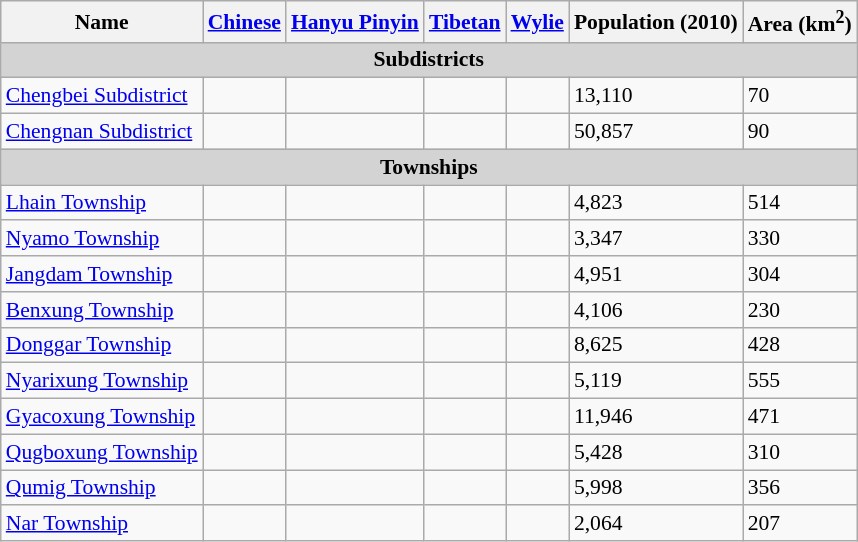<table class="wikitable"  style="font-size:90%;" align=center>
<tr>
<th>Name</th>
<th><a href='#'>Chinese</a></th>
<th><a href='#'>Hanyu Pinyin</a></th>
<th><a href='#'>Tibetan</a></th>
<th><a href='#'>Wylie</a></th>
<th>Population (2010)</th>
<th>Area (km<sup>2</sup>)</th>
</tr>
<tr --------->
<td colspan="7"  style="text-align:center; background:#d3d3d3;"><strong>Subdistricts</strong></td>
</tr>
<tr --------->
<td><a href='#'>Chengbei Subdistrict</a></td>
<td></td>
<td></td>
<td></td>
<td></td>
<td>13,110</td>
<td>70</td>
</tr>
<tr --------->
<td><a href='#'>Chengnan Subdistrict</a></td>
<td></td>
<td></td>
<td></td>
<td></td>
<td>50,857</td>
<td>90</td>
</tr>
<tr --------->
<td colspan="7"  style="text-align:center; background:#d3d3d3;"><strong>Townships</strong></td>
</tr>
<tr --------->
<td><a href='#'>Lhain Township</a></td>
<td></td>
<td></td>
<td></td>
<td></td>
<td>4,823</td>
<td>514</td>
</tr>
<tr --------->
<td><a href='#'>Nyamo Township</a></td>
<td></td>
<td></td>
<td></td>
<td></td>
<td>3,347</td>
<td>330</td>
</tr>
<tr --------->
<td><a href='#'>Jangdam Township</a></td>
<td></td>
<td></td>
<td></td>
<td></td>
<td>4,951</td>
<td>304</td>
</tr>
<tr --------->
<td><a href='#'>Benxung Township</a></td>
<td></td>
<td></td>
<td></td>
<td></td>
<td>4,106</td>
<td>230</td>
</tr>
<tr --------->
<td><a href='#'>Donggar Township</a></td>
<td></td>
<td></td>
<td></td>
<td></td>
<td>8,625</td>
<td>428</td>
</tr>
<tr --------->
<td><a href='#'>Nyarixung Township</a></td>
<td></td>
<td></td>
<td></td>
<td></td>
<td>5,119</td>
<td>555</td>
</tr>
<tr --------->
<td><a href='#'>Gyacoxung Township</a></td>
<td></td>
<td></td>
<td></td>
<td></td>
<td>11,946</td>
<td>471</td>
</tr>
<tr --------->
<td><a href='#'>Qugboxung Township</a></td>
<td></td>
<td></td>
<td></td>
<td></td>
<td>5,428</td>
<td>310</td>
</tr>
<tr --------->
<td><a href='#'>Qumig Township</a></td>
<td></td>
<td></td>
<td></td>
<td></td>
<td>5,998</td>
<td>356</td>
</tr>
<tr --------->
<td><a href='#'>Nar Township</a></td>
<td></td>
<td></td>
<td></td>
<td></td>
<td>2,064</td>
<td>207</td>
</tr>
</table>
